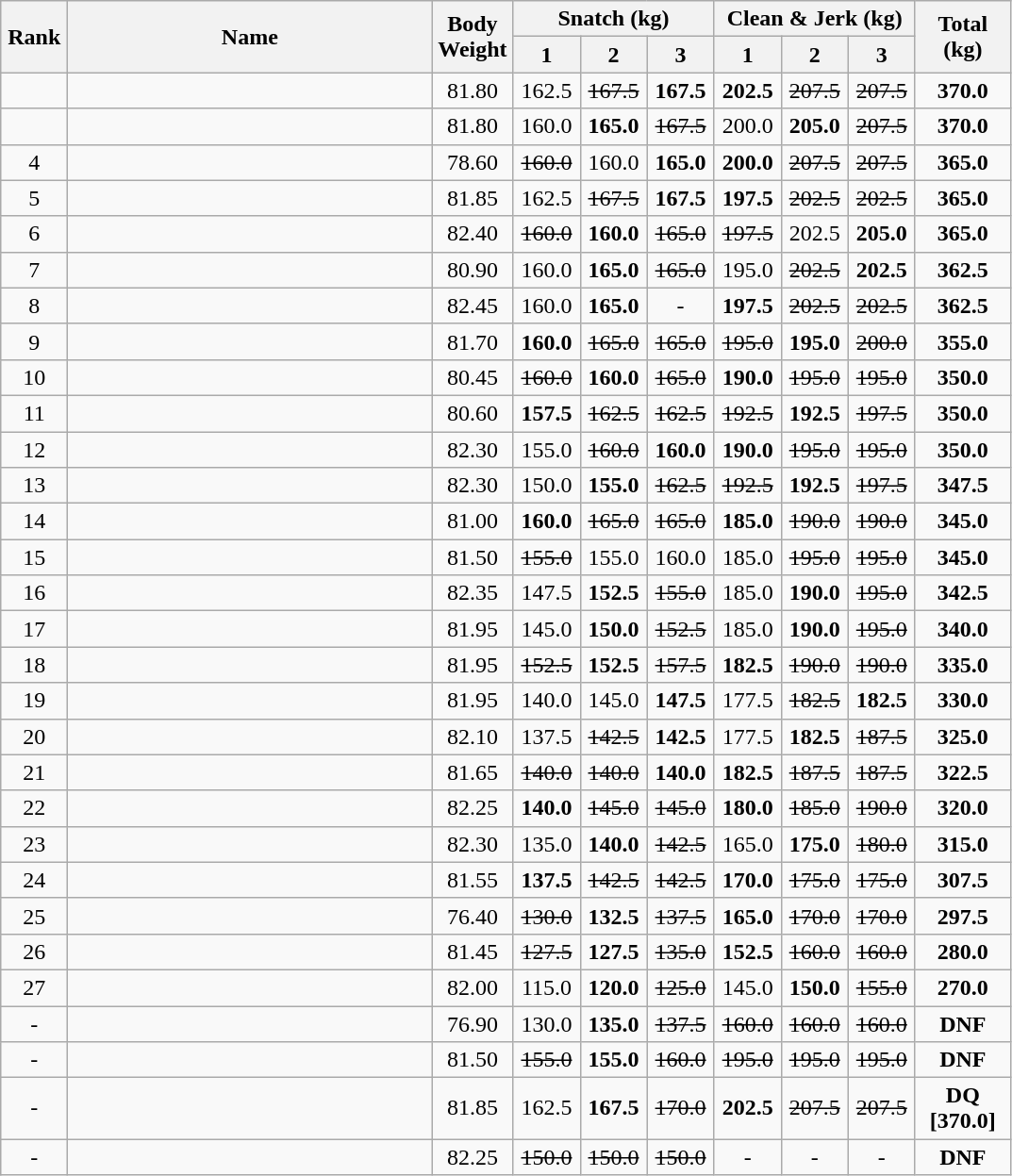<table class="wikitable" style=" text-align:center; width="90%">
<tr>
<th rowspan=2 width=40>Rank</th>
<th rowspan=2 width=250>Name</th>
<th rowspan=2 width=50>Body Weight</th>
<th colspan=3>Snatch (kg)</th>
<th colspan=3>Clean & Jerk (kg)</th>
<th rowspan=2 width=60>Total (kg)</th>
</tr>
<tr>
<th width=40>1</th>
<th width=40>2</th>
<th width=40>3</th>
<th width=40>1</th>
<th width=40>2</th>
<th width=40>3</th>
</tr>
<tr>
<td></td>
<td align=left></td>
<td>81.80</td>
<td>162.5</td>
<td><s>167.5</s></td>
<td><strong>167.5</strong></td>
<td><strong>202.5</strong></td>
<td><s>207.5</s></td>
<td><s>207.5</s></td>
<td><strong>370.0 </strong></td>
</tr>
<tr>
<td></td>
<td align=left></td>
<td>81.80</td>
<td>160.0</td>
<td><strong>165.0</strong></td>
<td><s>167.5</s></td>
<td>200.0</td>
<td><strong>205.0</strong></td>
<td><s>207.5</s></td>
<td><strong>370.0 </strong></td>
</tr>
<tr>
<td>4</td>
<td align=left></td>
<td>78.60</td>
<td><s>160.0</s></td>
<td>160.0</td>
<td><strong>165.0</strong></td>
<td><strong>200.0</strong></td>
<td><s>207.5</s></td>
<td><s>207.5</s></td>
<td><strong>365.0 </strong></td>
</tr>
<tr>
<td>5</td>
<td align=left></td>
<td>81.85</td>
<td>162.5</td>
<td><s>167.5</s></td>
<td><strong>167.5</strong></td>
<td><strong>197.5</strong></td>
<td><s>202.5</s></td>
<td><s>202.5</s></td>
<td><strong>365.0 </strong></td>
</tr>
<tr>
<td>6</td>
<td align=left></td>
<td>82.40</td>
<td><s>160.0</s></td>
<td><strong>160.0</strong></td>
<td><s>165.0</s></td>
<td><s>197.5</s></td>
<td>202.5</td>
<td><strong>205.0</strong></td>
<td><strong>365.0 </strong></td>
</tr>
<tr>
<td>7</td>
<td align=left></td>
<td>80.90</td>
<td>160.0</td>
<td><strong>165.0</strong></td>
<td><s>165.0</s></td>
<td>195.0</td>
<td><s>202.5</s></td>
<td><strong>202.5</strong></td>
<td><strong>362.5 </strong></td>
</tr>
<tr>
<td>8</td>
<td align=left></td>
<td>82.45</td>
<td>160.0</td>
<td><strong>165.0</strong></td>
<td>-</td>
<td><strong>197.5</strong></td>
<td><s>202.5</s></td>
<td><s>202.5</s></td>
<td><strong>362.5 </strong></td>
</tr>
<tr>
<td>9</td>
<td align=left></td>
<td>81.70</td>
<td><strong>160.0</strong></td>
<td><s>165.0</s></td>
<td><s>165.0</s></td>
<td><s>195.0</s></td>
<td><strong>195.0</strong></td>
<td><s>200.0</s></td>
<td><strong>355.0 </strong></td>
</tr>
<tr>
<td>10</td>
<td align=left></td>
<td>80.45</td>
<td><s>160.0</s></td>
<td><strong>160.0</strong></td>
<td><s>165.0</s></td>
<td><strong>190.0</strong></td>
<td><s>195.0</s></td>
<td><s>195.0</s></td>
<td><strong>350.0 </strong></td>
</tr>
<tr>
<td>11</td>
<td align=left></td>
<td>80.60</td>
<td><strong>157.5</strong></td>
<td><s>162.5</s></td>
<td><s>162.5</s></td>
<td><s>192.5</s></td>
<td><strong>192.5</strong></td>
<td><s>197.5</s></td>
<td><strong>350.0 </strong></td>
</tr>
<tr>
<td>12</td>
<td align=left></td>
<td>82.30</td>
<td>155.0</td>
<td><s>160.0</s></td>
<td><strong>160.0</strong></td>
<td><strong>190.0</strong></td>
<td><s>195.0</s></td>
<td><s>195.0</s></td>
<td><strong>350.0 </strong></td>
</tr>
<tr>
<td>13</td>
<td align=left></td>
<td>82.30</td>
<td>150.0</td>
<td><strong>155.0</strong></td>
<td><s>162.5</s></td>
<td><s>192.5</s></td>
<td><strong>192.5</strong></td>
<td><s>197.5</s></td>
<td><strong>347.5 </strong></td>
</tr>
<tr>
<td>14</td>
<td align=left></td>
<td>81.00</td>
<td><strong>160.0</strong></td>
<td><s>165.0</s></td>
<td><s>165.0</s></td>
<td><strong>185.0</strong></td>
<td><s>190.0</s></td>
<td><s>190.0</s></td>
<td><strong>345.0 </strong></td>
</tr>
<tr>
<td>15</td>
<td align=left></td>
<td>81.50</td>
<td><s>155.0</s></td>
<td>155.0</td>
<td>160.0</td>
<td>185.0</td>
<td><s>195.0</s></td>
<td><s>195.0</s></td>
<td><strong>345.0 </strong></td>
</tr>
<tr>
<td>16</td>
<td align=left></td>
<td>82.35</td>
<td>147.5</td>
<td><strong>152.5</strong></td>
<td><s>155.0</s></td>
<td>185.0</td>
<td><strong>190.0</strong></td>
<td><s>195.0</s></td>
<td><strong>342.5 </strong></td>
</tr>
<tr>
<td>17</td>
<td align=left></td>
<td>81.95</td>
<td>145.0</td>
<td><strong>150.0</strong></td>
<td><s>152.5</s></td>
<td>185.0</td>
<td><strong>190.0</strong></td>
<td><s>195.0</s></td>
<td><strong>340.0 </strong></td>
</tr>
<tr>
<td>18</td>
<td align=left></td>
<td>81.95</td>
<td><s>152.5</s></td>
<td><strong>152.5</strong></td>
<td><s>157.5</s></td>
<td><strong>182.5</strong></td>
<td><s>190.0</s></td>
<td><s>190.0</s></td>
<td><strong>335.0 </strong></td>
</tr>
<tr>
<td>19</td>
<td align=left></td>
<td>81.95</td>
<td>140.0</td>
<td>145.0</td>
<td><strong>147.5</strong></td>
<td>177.5</td>
<td><s>182.5</s></td>
<td><strong>182.5</strong></td>
<td><strong>330.0 </strong></td>
</tr>
<tr>
<td>20</td>
<td align=left></td>
<td>82.10</td>
<td>137.5</td>
<td><s>142.5</s></td>
<td><strong>142.5</strong></td>
<td>177.5</td>
<td><strong>182.5</strong></td>
<td><s>187.5</s></td>
<td><strong>325.0 </strong></td>
</tr>
<tr>
<td>21</td>
<td align=left></td>
<td>81.65</td>
<td><s>140.0</s></td>
<td><s>140.0</s></td>
<td><strong>140.0</strong></td>
<td><strong>182.5</strong></td>
<td><s>187.5</s></td>
<td><s>187.5</s></td>
<td><strong>322.5 </strong></td>
</tr>
<tr>
<td>22</td>
<td align=left></td>
<td>82.25</td>
<td><strong>140.0</strong></td>
<td><s>145.0</s></td>
<td><s>145.0</s></td>
<td><strong>180.0</strong></td>
<td><s>185.0</s></td>
<td><s>190.0</s></td>
<td><strong>320.0 </strong></td>
</tr>
<tr>
<td>23</td>
<td align=left></td>
<td>82.30</td>
<td>135.0</td>
<td><strong>140.0</strong></td>
<td><s>142.5</s></td>
<td>165.0</td>
<td><strong>175.0</strong></td>
<td><s>180.0</s></td>
<td><strong>315.0 </strong></td>
</tr>
<tr>
<td>24</td>
<td align=left></td>
<td>81.55</td>
<td><strong>137.5</strong></td>
<td><s>142.5</s></td>
<td><s>142.5</s></td>
<td><strong>170.0</strong></td>
<td><s>175.0</s></td>
<td><s>175.0</s></td>
<td><strong>307.5 </strong></td>
</tr>
<tr>
<td>25</td>
<td align=left></td>
<td>76.40</td>
<td><s>130.0</s></td>
<td><strong>132.5</strong></td>
<td><s>137.5</s></td>
<td><strong>165.0</strong></td>
<td><s>170.0</s></td>
<td><s>170.0</s></td>
<td><strong>297.5 </strong></td>
</tr>
<tr>
<td>26</td>
<td align=left></td>
<td>81.45</td>
<td><s>127.5</s></td>
<td><strong>127.5</strong></td>
<td><s>135.0</s></td>
<td><strong>152.5</strong></td>
<td><s>160.0</s></td>
<td><s>160.0</s></td>
<td><strong>280.0 </strong></td>
</tr>
<tr>
<td>27</td>
<td align=left></td>
<td>82.00</td>
<td>115.0</td>
<td><strong>120.0</strong></td>
<td><s>125.0</s></td>
<td>145.0</td>
<td><strong>150.0</strong></td>
<td><s>155.0</s></td>
<td><strong>270.0 </strong></td>
</tr>
<tr>
<td>-</td>
<td align=left></td>
<td>76.90</td>
<td>130.0</td>
<td><strong>135.0</strong></td>
<td><s>137.5</s></td>
<td><s>160.0</s></td>
<td><s>160.0</s></td>
<td><s>160.0</s></td>
<td><strong>DNF </strong></td>
</tr>
<tr>
<td>-</td>
<td align=left></td>
<td>81.50</td>
<td><s>155.0</s></td>
<td><strong>155.0</strong></td>
<td><s>160.0</s></td>
<td><s>195.0</s></td>
<td><s>195.0</s></td>
<td><s>195.0</s></td>
<td><strong>DNF </strong></td>
</tr>
<tr>
<td>-</td>
<td align=left></td>
<td>81.85</td>
<td>162.5</td>
<td><strong>167.5</strong></td>
<td><s>170.0</s></td>
<td><strong>202.5</strong></td>
<td><s>207.5</s></td>
<td><s>207.5</s></td>
<td><strong>DQ [370.0]</strong></td>
</tr>
<tr>
<td>-</td>
<td align=left></td>
<td>82.25</td>
<td><s>150.0</s></td>
<td><s>150.0</s></td>
<td><s>150.0</s></td>
<td>-</td>
<td>-</td>
<td>-</td>
<td><strong>DNF </strong></td>
</tr>
</table>
